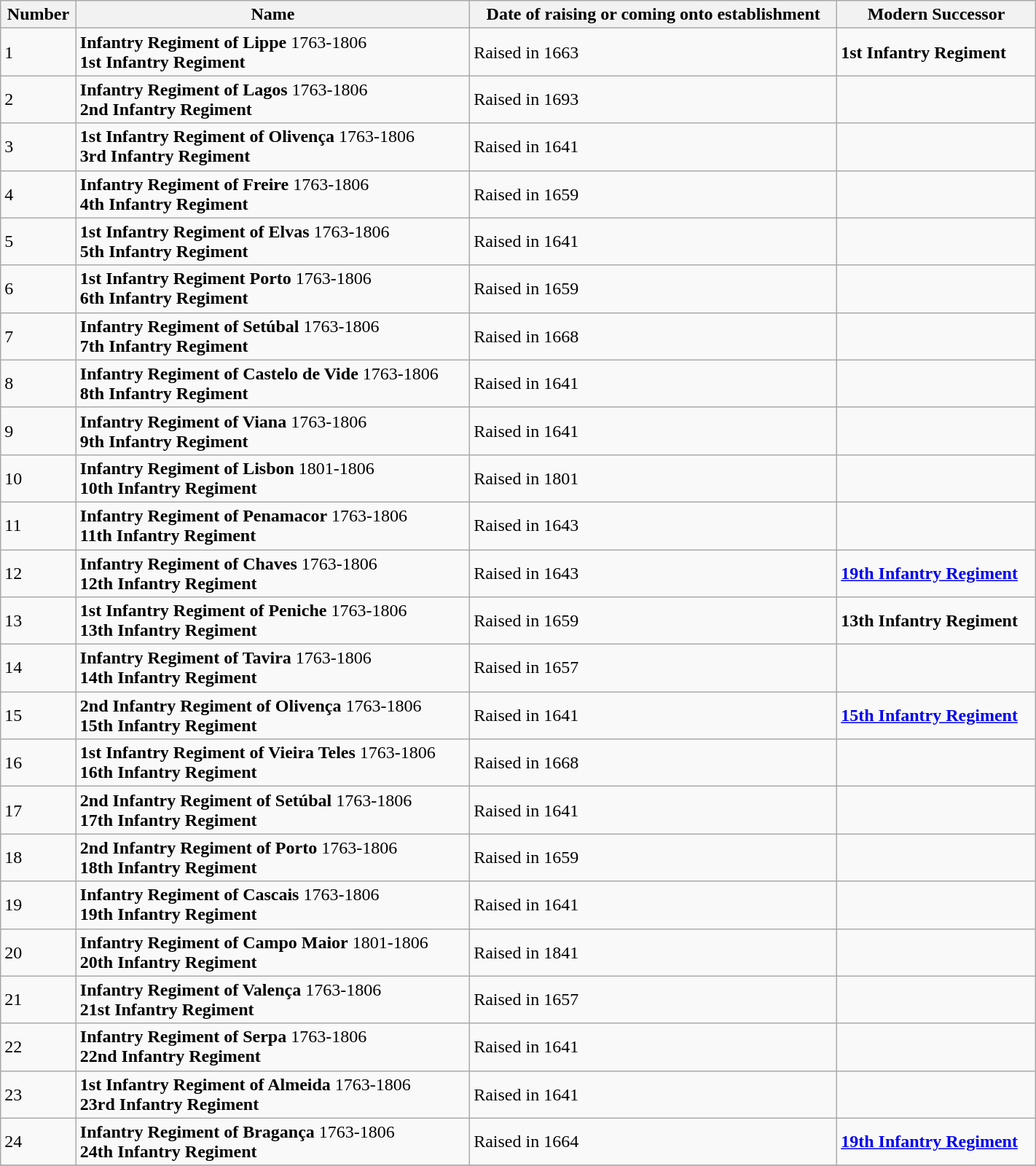<table class="wikitable" width=75% |>
<tr>
<th>Number</th>
<th>Name</th>
<th>Date of raising or coming onto establishment</th>
<th>Modern Successor</th>
</tr>
<tr>
<td>1</td>
<td><strong>Infantry Regiment of Lippe</strong> 1763-1806<br><strong>1st Infantry Regiment</strong></td>
<td>Raised in 1663</td>
<td><strong>1st Infantry Regiment</strong></td>
</tr>
<tr>
<td>2</td>
<td><strong>Infantry Regiment of Lagos</strong> 1763-1806<br><strong>2nd Infantry Regiment</strong></td>
<td>Raised in 1693</td>
<td></td>
</tr>
<tr>
<td>3</td>
<td><strong>1st Infantry Regiment of Olivença</strong> 1763-1806<br><strong>3rd Infantry Regiment</strong></td>
<td>Raised in 1641</td>
<td></td>
</tr>
<tr>
<td>4</td>
<td><strong>Infantry Regiment of Freire</strong> 1763-1806<br><strong>4th Infantry Regiment</strong></td>
<td>Raised in 1659</td>
<td></td>
</tr>
<tr>
<td>5</td>
<td><strong>1st Infantry Regiment of Elvas</strong> 1763-1806<br><strong>5th Infantry Regiment</strong></td>
<td>Raised in 1641</td>
<td></td>
</tr>
<tr>
<td>6</td>
<td><strong>1st Infantry Regiment Porto</strong> 1763-1806<br><strong>6th Infantry Regiment</strong></td>
<td>Raised in 1659</td>
<td></td>
</tr>
<tr>
<td>7</td>
<td><strong>Infantry Regiment of Setúbal</strong> 1763-1806<br><strong>7th Infantry Regiment</strong></td>
<td>Raised in 1668</td>
<td></td>
</tr>
<tr>
<td>8</td>
<td><strong>Infantry Regiment of Castelo de Vide</strong> 1763-1806<br><strong>8th Infantry Regiment</strong></td>
<td>Raised in 1641</td>
<td></td>
</tr>
<tr>
<td>9</td>
<td><strong>Infantry Regiment of Viana</strong> 1763-1806<br><strong>9th Infantry Regiment</strong></td>
<td>Raised in 1641</td>
<td></td>
</tr>
<tr>
<td>10</td>
<td><strong>Infantry Regiment of Lisbon</strong> 1801-1806<br><strong>10th Infantry Regiment</strong></td>
<td>Raised in 1801</td>
<td></td>
</tr>
<tr>
<td>11</td>
<td><strong>Infantry Regiment of Penamacor</strong> 1763-1806<br><strong>11th Infantry Regiment</strong></td>
<td>Raised in 1643</td>
<td></td>
</tr>
<tr>
<td>12</td>
<td><strong>Infantry Regiment of Chaves</strong> 1763-1806<br><strong>12th Infantry Regiment</strong></td>
<td>Raised in 1643</td>
<td><a href='#'><strong>19th Infantry Regiment</strong></a></td>
</tr>
<tr>
<td>13</td>
<td><strong>1st Infantry Regiment of Peniche</strong> 1763-1806<br><strong>13th Infantry Regiment</strong></td>
<td>Raised in 1659</td>
<td><strong>13th Infantry Regiment</strong></td>
</tr>
<tr>
<td>14</td>
<td><strong>Infantry Regiment of Tavira</strong> 1763-1806<br><strong>14th Infantry Regiment</strong></td>
<td>Raised in 1657</td>
<td></td>
</tr>
<tr>
<td>15</td>
<td><strong>2nd Infantry Regiment of Olivença</strong> 1763-1806<br><strong>15th Infantry Regiment</strong></td>
<td>Raised in 1641</td>
<td><a href='#'><strong>15th Infantry Regiment</strong></a></td>
</tr>
<tr>
<td>16</td>
<td><strong>1st Infantry Regiment of Vieira Teles</strong> 1763-1806<br><strong>16th Infantry Regiment</strong></td>
<td>Raised in 1668</td>
<td></td>
</tr>
<tr>
<td>17</td>
<td><strong>2nd Infantry Regiment of Setúbal</strong> 1763-1806<br><strong>17th Infantry Regiment</strong></td>
<td>Raised in 1641</td>
<td></td>
</tr>
<tr>
<td>18</td>
<td><strong>2nd Infantry Regiment of Porto</strong> 1763-1806<br><strong>18th Infantry Regiment</strong></td>
<td>Raised in 1659</td>
<td></td>
</tr>
<tr>
<td>19</td>
<td><strong>Infantry Regiment of Cascais</strong> 1763-1806<br><strong>19th Infantry Regiment</strong></td>
<td>Raised in 1641</td>
<td></td>
</tr>
<tr>
<td>20</td>
<td><strong>Infantry Regiment of Campo Maior</strong> 1801-1806<br><strong>20th Infantry Regiment</strong></td>
<td>Raised in 1841</td>
<td></td>
</tr>
<tr>
<td>21</td>
<td><strong>Infantry Regiment of Valença</strong> 1763-1806<br><strong>21st Infantry Regiment</strong></td>
<td>Raised in 1657</td>
<td></td>
</tr>
<tr>
<td>22</td>
<td><strong>Infantry Regiment of Serpa</strong> 1763-1806<br><strong>22nd Infantry Regiment</strong></td>
<td>Raised in 1641</td>
<td></td>
</tr>
<tr>
<td>23</td>
<td><strong>1st Infantry Regiment of Almeida</strong> 1763-1806<br><strong>23rd Infantry Regiment</strong></td>
<td>Raised in 1641</td>
<td></td>
</tr>
<tr>
<td>24</td>
<td><strong>Infantry Regiment of Bragança</strong> 1763-1806<br><strong>24th Infantry Regiment</strong></td>
<td>Raised in 1664</td>
<td><a href='#'><strong>19th Infantry Regiment</strong></a></td>
</tr>
<tr>
</tr>
</table>
